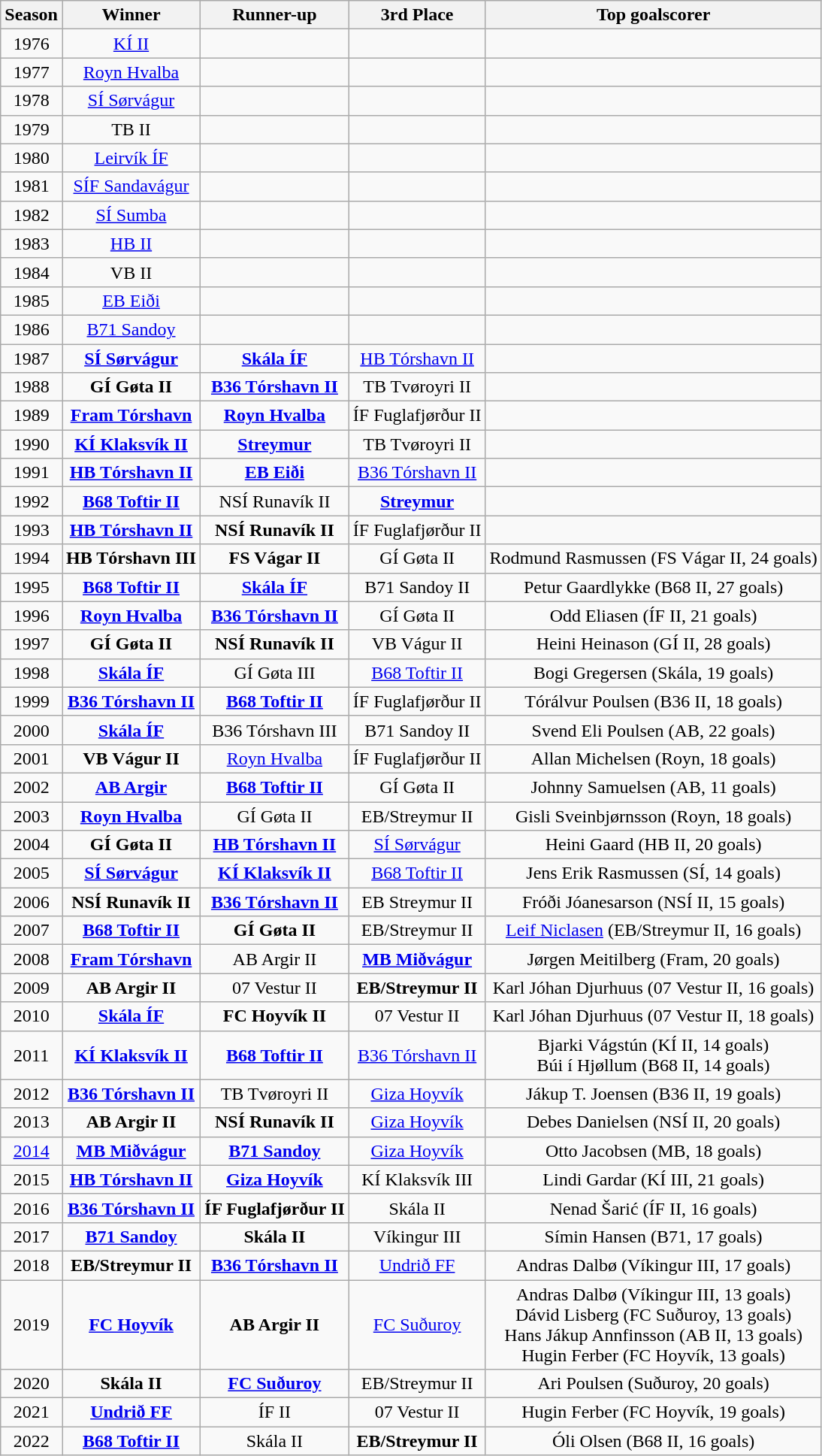<table class="wikitable sortable" style="text-align:center;">
<tr>
<th>Season</th>
<th>Winner</th>
<th>Runner-up</th>
<th>3rd Place</th>
<th>Top goalscorer</th>
</tr>
<tr>
<td>1976</td>
<td><a href='#'>KÍ II</a></td>
<td></td>
<td></td>
<td></td>
</tr>
<tr>
<td>1977</td>
<td><a href='#'>Royn Hvalba</a></td>
<td></td>
<td></td>
<td></td>
</tr>
<tr>
<td>1978</td>
<td><a href='#'>SÍ Sørvágur</a></td>
<td></td>
<td></td>
<td></td>
</tr>
<tr>
<td>1979</td>
<td>TB II</td>
<td></td>
<td></td>
<td></td>
</tr>
<tr>
<td>1980</td>
<td><a href='#'>Leirvík ÍF</a></td>
<td></td>
<td></td>
<td></td>
</tr>
<tr>
<td>1981</td>
<td><a href='#'>SÍF Sandavágur</a></td>
<td></td>
<td></td>
<td></td>
</tr>
<tr>
<td>1982</td>
<td><a href='#'>SÍ Sumba</a></td>
<td></td>
<td></td>
<td></td>
</tr>
<tr>
<td>1983</td>
<td><a href='#'>HB II</a></td>
<td></td>
<td></td>
<td></td>
</tr>
<tr>
<td>1984</td>
<td>VB II</td>
<td></td>
<td></td>
<td></td>
</tr>
<tr>
<td>1985</td>
<td><a href='#'>EB Eiði</a></td>
<td></td>
<td></td>
<td></td>
</tr>
<tr>
<td>1986</td>
<td><a href='#'>B71 Sandoy</a></td>
<td></td>
<td></td>
<td></td>
</tr>
<tr>
<td>1987</td>
<td><strong><a href='#'>SÍ Sørvágur</a></strong></td>
<td><strong><a href='#'>Skála ÍF</a></strong></td>
<td><a href='#'>HB Tórshavn II</a></td>
<td></td>
</tr>
<tr>
<td>1988</td>
<td><strong>GÍ Gøta II</strong></td>
<td><strong><a href='#'>B36 Tórshavn II</a></strong></td>
<td>TB Tvøroyri II</td>
<td></td>
</tr>
<tr>
<td>1989</td>
<td><strong><a href='#'>Fram Tórshavn</a></strong></td>
<td><strong><a href='#'>Royn Hvalba</a></strong></td>
<td>ÍF Fuglafjørður II</td>
<td></td>
</tr>
<tr>
<td>1990</td>
<td><strong><a href='#'>KÍ Klaksvík II</a></strong></td>
<td><strong><a href='#'>Streymur</a></strong></td>
<td>TB Tvøroyri II</td>
<td></td>
</tr>
<tr>
<td>1991</td>
<td><strong><a href='#'>HB Tórshavn II</a></strong></td>
<td><strong><a href='#'>EB Eiði</a></strong></td>
<td><a href='#'>B36 Tórshavn II</a></td>
<td></td>
</tr>
<tr>
<td>1992</td>
<td><strong><a href='#'>B68 Toftir II</a></strong></td>
<td>NSÍ Runavík II</td>
<td><strong><a href='#'>Streymur</a></strong></td>
<td></td>
</tr>
<tr>
<td>1993</td>
<td><strong><a href='#'>HB Tórshavn II</a></strong></td>
<td><strong>NSÍ Runavík II</strong></td>
<td>ÍF Fuglafjørður II</td>
<td></td>
</tr>
<tr>
<td>1994</td>
<td><strong>HB Tórshavn III</strong></td>
<td><strong>FS Vágar II</strong></td>
<td>GÍ Gøta II</td>
<td> Rodmund Rasmussen (FS Vágar II, 24 goals)</td>
</tr>
<tr>
<td>1995</td>
<td><strong><a href='#'>B68 Toftir II</a></strong></td>
<td><strong><a href='#'>Skála ÍF</a></strong></td>
<td>B71 Sandoy II</td>
<td> Petur Gaardlykke (B68 II, 27 goals)</td>
</tr>
<tr>
<td>1996</td>
<td><strong><a href='#'>Royn Hvalba</a></strong></td>
<td><strong><a href='#'>B36 Tórshavn II</a></strong></td>
<td>GÍ Gøta II</td>
<td> Odd Eliasen (ÍF II, 21 goals)</td>
</tr>
<tr>
<td>1997</td>
<td><strong>GÍ Gøta II</strong></td>
<td><strong>NSÍ Runavík II</strong></td>
<td>VB Vágur II</td>
<td> Heini Heinason (GÍ II, 28 goals)</td>
</tr>
<tr>
<td>1998</td>
<td><strong><a href='#'>Skála ÍF</a></strong></td>
<td>GÍ Gøta III</td>
<td><a href='#'>B68 Toftir II</a></td>
<td> Bogi Gregersen (Skála, 19 goals)</td>
</tr>
<tr>
<td>1999</td>
<td><strong><a href='#'>B36 Tórshavn II</a></strong></td>
<td><strong><a href='#'>B68 Toftir II</a></strong></td>
<td>ÍF Fuglafjørður II</td>
<td> Tórálvur Poulsen (B36 II, 18 goals)</td>
</tr>
<tr>
<td>2000</td>
<td><strong><a href='#'>Skála ÍF</a></strong></td>
<td>B36 Tórshavn III</td>
<td>B71 Sandoy II</td>
<td> Svend Eli Poulsen (AB, 22 goals)</td>
</tr>
<tr>
<td>2001</td>
<td><strong>VB Vágur II</strong></td>
<td><a href='#'>Royn Hvalba</a></td>
<td>ÍF Fuglafjørður II</td>
<td> Allan Michelsen (Royn, 18 goals)</td>
</tr>
<tr>
<td>2002</td>
<td><strong><a href='#'>AB Argir</a></strong></td>
<td><strong><a href='#'>B68 Toftir II</a></strong></td>
<td>GÍ Gøta II</td>
<td> Johnny Samuelsen (AB, 11 goals)</td>
</tr>
<tr>
<td>2003</td>
<td><strong><a href='#'>Royn Hvalba</a></strong></td>
<td>GÍ Gøta II</td>
<td>EB/Streymur II</td>
<td> Gisli Sveinbjørnsson (Royn, 18 goals)</td>
</tr>
<tr>
<td>2004</td>
<td><strong>GÍ Gøta II</strong></td>
<td><strong><a href='#'>HB Tórshavn II</a></strong></td>
<td><a href='#'>SÍ Sørvágur</a></td>
<td> Heini Gaard (HB II, 20 goals)</td>
</tr>
<tr>
<td>2005</td>
<td><strong><a href='#'>SÍ Sørvágur</a></strong></td>
<td><strong><a href='#'>KÍ Klaksvík II</a></strong></td>
<td><a href='#'>B68 Toftir II</a></td>
<td> Jens Erik Rasmussen (SÍ, 14 goals)</td>
</tr>
<tr>
<td>2006</td>
<td><strong>NSÍ Runavík II</strong></td>
<td><strong><a href='#'>B36 Tórshavn II</a></strong></td>
<td>EB Streymur II</td>
<td> Fróði Jóanesarson (NSÍ II, 15 goals)</td>
</tr>
<tr>
<td>2007</td>
<td><strong><a href='#'>B68 Toftir II</a></strong></td>
<td><strong>GÍ Gøta II</strong></td>
<td>EB/Streymur II</td>
<td> <a href='#'>Leif Niclasen</a> (EB/Streymur II, 16 goals)</td>
</tr>
<tr>
<td>2008</td>
<td><strong><a href='#'>Fram Tórshavn</a></strong></td>
<td>AB Argir II</td>
<td><strong><a href='#'>MB Miðvágur</a></strong></td>
<td> Jørgen Meitilberg (Fram, 20 goals)</td>
</tr>
<tr>
<td>2009</td>
<td><strong>AB Argir II</strong></td>
<td>07 Vestur II</td>
<td><strong>EB/Streymur II</strong></td>
<td> Karl Jóhan Djurhuus (07 Vestur II, 16 goals)</td>
</tr>
<tr>
<td>2010</td>
<td><strong><a href='#'>Skála ÍF</a></strong></td>
<td><strong>FC Hoyvík II</strong></td>
<td>07 Vestur II</td>
<td> Karl Jóhan Djurhuus (07 Vestur II, 18 goals)</td>
</tr>
<tr>
<td>2011</td>
<td><strong><a href='#'>KÍ Klaksvík II</a></strong></td>
<td><strong><a href='#'>B68 Toftir II</a></strong></td>
<td><a href='#'>B36 Tórshavn II</a></td>
<td> Bjarki Vágstún (KÍ II, 14 goals)<br> Búi í Hjøllum (B68 II, 14 goals)</td>
</tr>
<tr>
<td>2012</td>
<td><strong><a href='#'>B36 Tórshavn II</a></strong></td>
<td>TB Tvøroyri II</td>
<td><a href='#'>Giza Hoyvík</a></td>
<td> Jákup T. Joensen (B36 II, 19 goals)</td>
</tr>
<tr>
<td>2013</td>
<td><strong>AB Argir II</strong></td>
<td><strong>NSÍ Runavík II</strong></td>
<td><a href='#'>Giza Hoyvík</a></td>
<td> Debes Danielsen (NSÍ II, 20 goals)</td>
</tr>
<tr>
<td><a href='#'>2014</a></td>
<td><strong><a href='#'>MB Miðvágur</a></strong></td>
<td><strong><a href='#'>B71 Sandoy</a></strong></td>
<td><a href='#'>Giza Hoyvík</a></td>
<td> Otto Jacobsen (MB, 18 goals)</td>
</tr>
<tr>
<td>2015</td>
<td><strong><a href='#'>HB Tórshavn II</a></strong></td>
<td><strong><a href='#'>Giza Hoyvík</a></strong></td>
<td>KÍ Klaksvík III</td>
<td> Lindi Gardar (KÍ III, 21 goals)</td>
</tr>
<tr>
<td>2016</td>
<td><strong><a href='#'>B36 Tórshavn II</a></strong></td>
<td><strong>ÍF Fuglafjørður II</strong></td>
<td>Skála II</td>
<td> Nenad Šarić (ÍF II, 16 goals)</td>
</tr>
<tr>
<td>2017</td>
<td><strong><a href='#'>B71 Sandoy</a></strong></td>
<td><strong>Skála II</strong></td>
<td>Víkingur III</td>
<td> Símin Hansen (B71, 17 goals)</td>
</tr>
<tr>
<td>2018</td>
<td><strong>EB/Streymur II</strong></td>
<td><strong><a href='#'>B36 Tórshavn II</a></strong></td>
<td><a href='#'>Undrið FF</a></td>
<td> Andras Dalbø (Víkingur III, 17 goals)</td>
</tr>
<tr>
<td>2019</td>
<td><strong><a href='#'>FC Hoyvík</a></strong></td>
<td><strong>AB Argir II</strong></td>
<td><a href='#'>FC Suðuroy</a></td>
<td> Andras Dalbø (Víkingur III, 13 goals)<br> Dávid Lisberg (FC Suðuroy, 13 goals)<br> Hans Jákup Annfinsson (AB II, 13 goals)<br> Hugin Ferber (FC Hoyvík, 13 goals)</td>
</tr>
<tr>
<td>2020</td>
<td><strong>Skála II</strong></td>
<td><strong><a href='#'>FC Suðuroy</a></strong></td>
<td>EB/Streymur II</td>
<td> Ari Poulsen (Suðuroy, 20 goals)</td>
</tr>
<tr>
<td>2021</td>
<td><strong><a href='#'>Undrið FF</a></strong></td>
<td>ÍF II</td>
<td>07 Vestur II</td>
<td> Hugin Ferber (FC Hoyvík, 19 goals)</td>
</tr>
<tr>
<td>2022</td>
<td><strong><a href='#'>B68 Toftir II</a></strong></td>
<td>Skála II</td>
<td><strong>EB/Streymur II</strong></td>
<td> Óli Olsen (B68 II, 16 goals)</td>
</tr>
</table>
